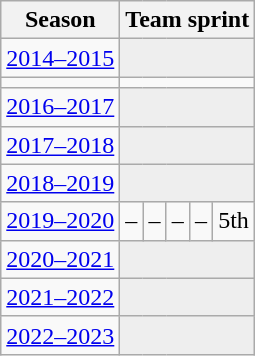<table class="wikitable" style="display: inline-table;">
<tr>
<th>Season</th>
<th colspan="12">Team sprint</th>
</tr>
<tr>
<td><a href='#'>2014–2015</a></td>
<td colspan="6" bgcolor=#EEEEEE></td>
</tr>
<tr>
<td></td>
</tr>
<tr>
<td><a href='#'>2016–2017</a></td>
<td colspan="5" bgcolor=#EEEEEE></td>
</tr>
<tr>
<td><a href='#'>2017–2018</a></td>
<td colspan="5" bgcolor=#EEEEEE></td>
</tr>
<tr>
<td><a href='#'>2018–2019</a></td>
<td colspan="5" bgcolor=#EEEEEE></td>
</tr>
<tr>
<td><a href='#'>2019–2020</a></td>
<td>–</td>
<td>–</td>
<td>–</td>
<td>–</td>
<td>5th</td>
</tr>
<tr>
<td><a href='#'>2020–2021</a></td>
<td colspan="5" bgcolor=#EEEEEE></td>
</tr>
<tr>
<td><a href='#'>2021–2022</a></td>
<td colspan="5" bgcolor=#EEEEEE></td>
</tr>
<tr>
<td><a href='#'>2022–2023</a></td>
<td colspan="5" bgcolor=#EEEEEE></td>
</tr>
</table>
